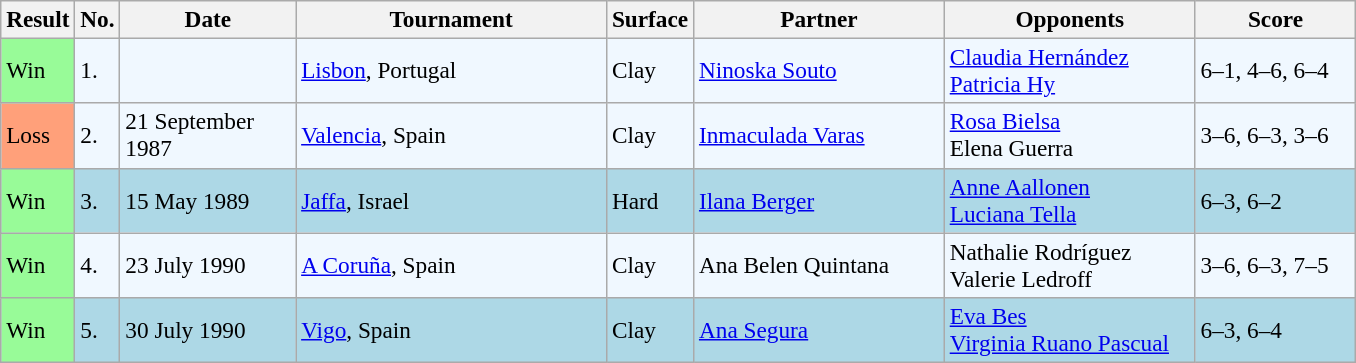<table class="sortable wikitable" style="font-size:97%;">
<tr>
<th>Result</th>
<th class="unsortable">No.</th>
<th style="width:110px">Date</th>
<th style="width:200px">Tournament</th>
<th style="width:50px">Surface</th>
<th style="width:160px">Partner</th>
<th style="width:160px">Opponents</th>
<th style="width:100px" class="unsortable">Score</th>
</tr>
<tr bgcolor="#f0f8ff">
<td style="background:#98fb98;">Win</td>
<td>1.</td>
<td></td>
<td><a href='#'>Lisbon</a>, Portugal</td>
<td>Clay</td>
<td> <a href='#'>Ninoska Souto</a></td>
<td> <a href='#'>Claudia Hernández</a> <br>  <a href='#'>Patricia Hy</a></td>
<td>6–1, 4–6, 6–4</td>
</tr>
<tr bgcolor="#f0f8ff">
<td style="background:#ffa07a;">Loss</td>
<td>2.</td>
<td>21 September 1987</td>
<td><a href='#'>Valencia</a>, Spain</td>
<td>Clay</td>
<td> <a href='#'>Inmaculada Varas</a></td>
<td> <a href='#'>Rosa Bielsa</a> <br>  Elena Guerra</td>
<td>3–6, 6–3, 3–6</td>
</tr>
<tr style="background:lightblue;">
<td style="background:#98fb98;">Win</td>
<td>3.</td>
<td>15 May 1989</td>
<td><a href='#'>Jaffa</a>, Israel</td>
<td>Hard</td>
<td> <a href='#'>Ilana Berger</a></td>
<td> <a href='#'>Anne Aallonen</a> <br>  <a href='#'>Luciana Tella</a></td>
<td>6–3, 6–2</td>
</tr>
<tr bgcolor="#f0f8ff">
<td style="background:#98fb98;">Win</td>
<td>4.</td>
<td>23 July 1990</td>
<td><a href='#'>A Coruña</a>, Spain</td>
<td>Clay</td>
<td> Ana Belen Quintana</td>
<td> Nathalie Rodríguez <br>  Valerie Ledroff</td>
<td>3–6, 6–3, 7–5</td>
</tr>
<tr bgcolor="lightblue">
<td style="background:#98fb98;">Win</td>
<td>5.</td>
<td>30 July 1990</td>
<td><a href='#'>Vigo</a>, Spain</td>
<td>Clay</td>
<td> <a href='#'>Ana Segura</a></td>
<td> <a href='#'>Eva Bes</a> <br>  <a href='#'>Virginia Ruano Pascual</a></td>
<td>6–3, 6–4</td>
</tr>
</table>
